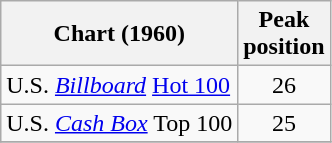<table class="wikitable">
<tr>
<th>Chart (1960)</th>
<th>Peak<br>position</th>
</tr>
<tr>
<td>U.S. <em><a href='#'>Billboard</a></em> <a href='#'>Hot 100</a></td>
<td style="text-align:center;">26</td>
</tr>
<tr>
<td>U.S. <a href='#'><em>Cash Box</em></a> Top 100</td>
<td align="center">25</td>
</tr>
<tr>
</tr>
</table>
